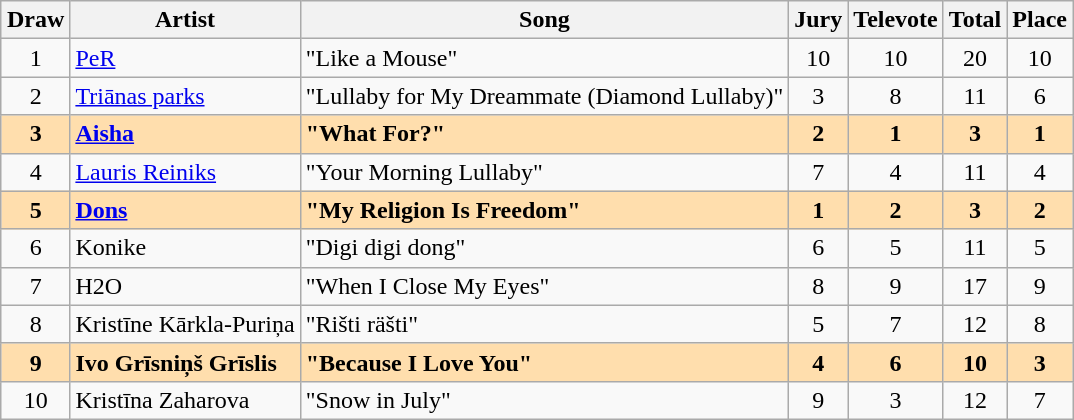<table class="sortable wikitable" style="margin: 1em auto 1em auto; text-align:center">
<tr>
<th>Draw</th>
<th>Artist</th>
<th>Song</th>
<th>Jury</th>
<th>Televote</th>
<th>Total</th>
<th>Place</th>
</tr>
<tr>
<td>1</td>
<td align="left"><a href='#'>PeR</a></td>
<td align="left">"Like a Mouse"</td>
<td>10</td>
<td>10</td>
<td>20</td>
<td>10</td>
</tr>
<tr>
<td>2</td>
<td align="left"><a href='#'>Triānas parks</a></td>
<td align="left">"Lullaby for My Dreammate (Diamond Lullaby)"</td>
<td>3</td>
<td>8</td>
<td>11</td>
<td>6</td>
</tr>
<tr style="font-weight:bold; background:navajowhite;">
<td>3</td>
<td align="left"><a href='#'>Aisha</a></td>
<td align="left">"What For?"</td>
<td>2</td>
<td>1</td>
<td>3</td>
<td>1</td>
</tr>
<tr>
<td>4</td>
<td align="left"><a href='#'>Lauris Reiniks</a></td>
<td align="left">"Your Morning Lullaby"</td>
<td>7</td>
<td>4</td>
<td>11</td>
<td>4</td>
</tr>
<tr style="font-weight:bold; background:navajowhite;">
<td>5</td>
<td align="left"><a href='#'>Dons</a></td>
<td align="left">"My Religion Is Freedom"</td>
<td>1</td>
<td>2</td>
<td>3</td>
<td>2</td>
</tr>
<tr>
<td>6</td>
<td align="left">Konike</td>
<td align="left">"Digi digi dong"</td>
<td>6</td>
<td>5</td>
<td>11</td>
<td>5</td>
</tr>
<tr>
<td>7</td>
<td align="left">H2O</td>
<td align="left">"When I Close My Eyes"</td>
<td>8</td>
<td>9</td>
<td>17</td>
<td>9</td>
</tr>
<tr>
<td>8</td>
<td align="left">Kristīne Kārkla-Puriņa</td>
<td align="left">"Rišti räšti"</td>
<td>5</td>
<td>7</td>
<td>12</td>
<td>8</td>
</tr>
<tr style="font-weight:bold; background:navajowhite;">
<td>9</td>
<td align="left">Ivo Grīsniņš Grīslis</td>
<td align="left">"Because I Love You"</td>
<td>4</td>
<td>6</td>
<td>10</td>
<td>3</td>
</tr>
<tr>
<td>10</td>
<td align="left">Kristīna Zaharova</td>
<td align="left">"Snow in July"</td>
<td>9</td>
<td>3</td>
<td>12</td>
<td>7</td>
</tr>
</table>
